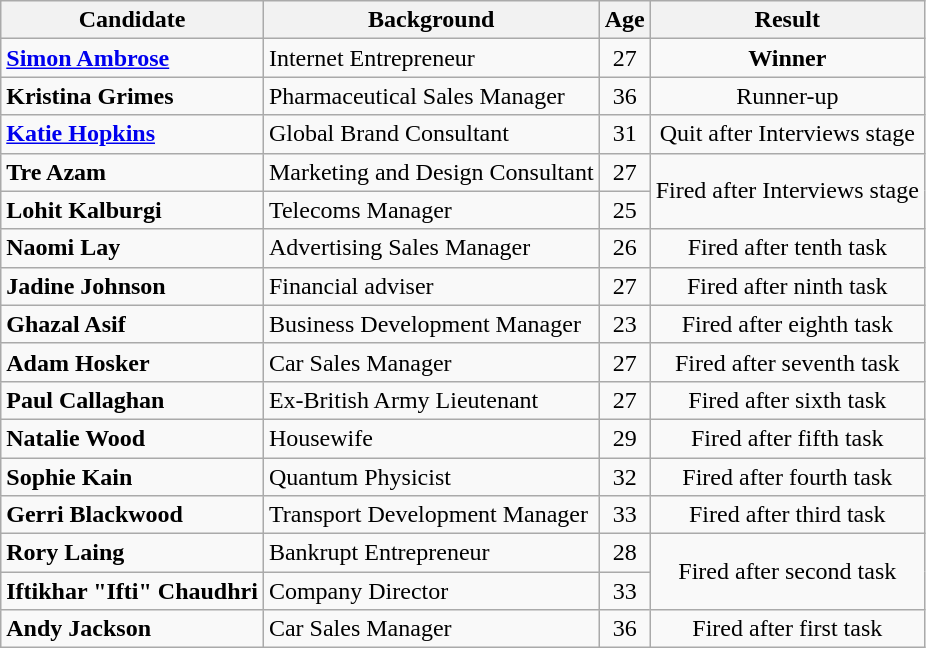<table class="wikitable sortable">
<tr style="vertical-align:top">
<th>Candidate</th>
<th>Background</th>
<th><span>Age</span></th>
<th>Result</th>
</tr>
<tr>
<td><strong><a href='#'>Simon Ambrose</a></strong></td>
<td>Internet Entrepreneur</td>
<td style="text-align:center">27</td>
<td style="text-align:center;"><strong>Winner</strong></td>
</tr>
<tr>
<td><strong>Kristina Grimes</strong></td>
<td>Pharmaceutical Sales Manager</td>
<td style="text-align:center">36</td>
<td style="text-align:center;">Runner-up</td>
</tr>
<tr>
<td><strong><a href='#'>Katie Hopkins</a></strong></td>
<td>Global Brand Consultant</td>
<td style="text-align:center">31</td>
<td style="text-align:center;">Quit after Interviews stage</td>
</tr>
<tr>
<td><strong>Tre Azam</strong></td>
<td>Marketing and Design Consultant</td>
<td style="text-align:center">27</td>
<td style="text-align:center" rowspan="2">Fired after Interviews stage</td>
</tr>
<tr>
<td><strong>Lohit Kalburgi</strong></td>
<td Telecoms>Telecoms Manager</td>
<td style="text-align:center">25</td>
</tr>
<tr>
<td><strong>Naomi Lay</strong></td>
<td>Advertising Sales Manager</td>
<td style="text-align:center">26</td>
<td style="text-align:center;">Fired after tenth task</td>
</tr>
<tr>
<td><strong>Jadine Johnson</strong></td>
<td>Financial adviser</td>
<td style="text-align:center">27</td>
<td style="text-align:center;">Fired after ninth task</td>
</tr>
<tr>
<td><strong>Ghazal Asif</strong></td>
<td>Business Development Manager</td>
<td style="text-align:center">23</td>
<td style="text-align:center;">Fired after eighth task</td>
</tr>
<tr>
<td><strong>Adam Hosker</strong></td>
<td Automobile salesman>Car Sales Manager</td>
<td style="text-align:center">27</td>
<td style="text-align:center;">Fired after seventh task</td>
</tr>
<tr>
<td><strong>Paul Callaghan</strong></td>
<td>Ex-British Army Lieutenant</td>
<td style="text-align:center">27</td>
<td style="text-align:center;">Fired after sixth task</td>
</tr>
<tr>
<td><strong>Natalie Wood</strong></td>
<td>Housewife</td>
<td style="text-align:center">29</td>
<td style="text-align:center;">Fired after fifth task</td>
</tr>
<tr>
<td><strong>Sophie Kain</strong></td>
<td Quantum physics>Quantum Physicist</td>
<td style="text-align:center">32</td>
<td style="text-align:center;">Fired after fourth task</td>
</tr>
<tr>
<td><strong>Gerri Blackwood</strong></td>
<td>Transport Development Manager</td>
<td style="text-align:center">33</td>
<td style="text-align:center;">Fired after third task</td>
</tr>
<tr>
<td><strong>Rory Laing</strong></td>
<td>Bankrupt Entrepreneur</td>
<td style="text-align:center">28</td>
<td style="text-align:center" rowspan="2">Fired after second task</td>
</tr>
<tr>
<td><strong>Iftikhar "Ifti" Chaudhri</strong></td>
<td Company director>Company Director</td>
<td style="text-align:center">33</td>
</tr>
<tr>
<td><strong>Andy Jackson</strong></td>
<td Automobile salesman>Car Sales Manager</td>
<td style="text-align:center">36</td>
<td style="text-align:center;">Fired after first task</td>
</tr>
</table>
